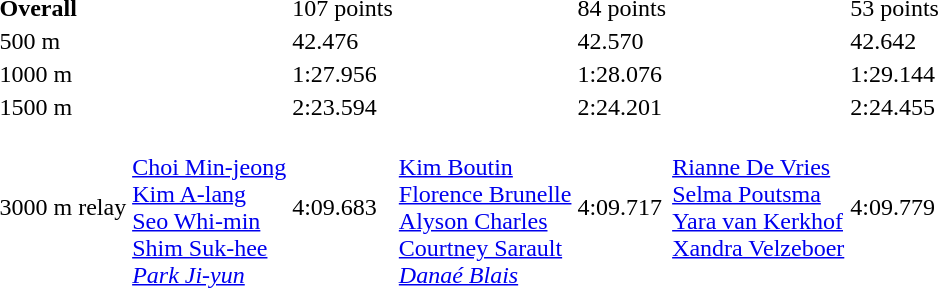<table>
<tr>
<td><strong>Overall</strong></td>
<td></td>
<td>107 points</td>
<td></td>
<td>84 points</td>
<td></td>
<td>53 points</td>
</tr>
<tr>
<td>500 m</td>
<td></td>
<td>42.476</td>
<td></td>
<td>42.570</td>
<td></td>
<td>42.642</td>
</tr>
<tr>
<td>1000 m</td>
<td></td>
<td>1:27.956</td>
<td></td>
<td>1:28.076</td>
<td></td>
<td>1:29.144</td>
</tr>
<tr>
<td>1500 m</td>
<td></td>
<td>2:23.594</td>
<td></td>
<td>2:24.201</td>
<td></td>
<td>2:24.455</td>
</tr>
<tr>
<td>3000 m relay</td>
<td><br><a href='#'>Choi Min-jeong</a><br><a href='#'>Kim A-lang</a><br><a href='#'>Seo Whi-min</a><br><a href='#'>Shim Suk-hee</a><br><em><a href='#'>Park Ji-yun</a></em></td>
<td>4:09.683</td>
<td><br><a href='#'>Kim Boutin</a><br><a href='#'>Florence Brunelle</a><br><a href='#'>Alyson Charles</a><br><a href='#'>Courtney Sarault</a><br><em><a href='#'>Danaé Blais</a></em></td>
<td>4:09.717</td>
<td valign=top><br><a href='#'>Rianne De Vries</a><br><a href='#'>Selma Poutsma</a><br><a href='#'>Yara van Kerkhof</a><br><a href='#'>Xandra Velzeboer</a></td>
<td>4:09.779</td>
</tr>
</table>
